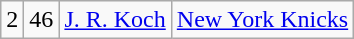<table class="wikitable">
<tr style="text-align:center;" bgcolor="">
<td>2</td>
<td>46</td>
<td><a href='#'>J. R. Koch</a></td>
<td><a href='#'>New York Knicks</a></td>
</tr>
</table>
